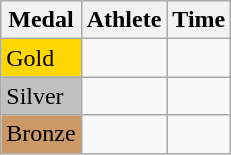<table class="wikitable">
<tr>
<th>Medal</th>
<th>Athlete</th>
<th>Time</th>
</tr>
<tr>
<td bgcolor="gold">Gold</td>
<td></td>
<td></td>
</tr>
<tr>
<td bgcolor="silver">Silver</td>
<td></td>
<td></td>
</tr>
<tr>
<td bgcolor="CC9966">Bronze</td>
<td></td>
<td></td>
</tr>
</table>
